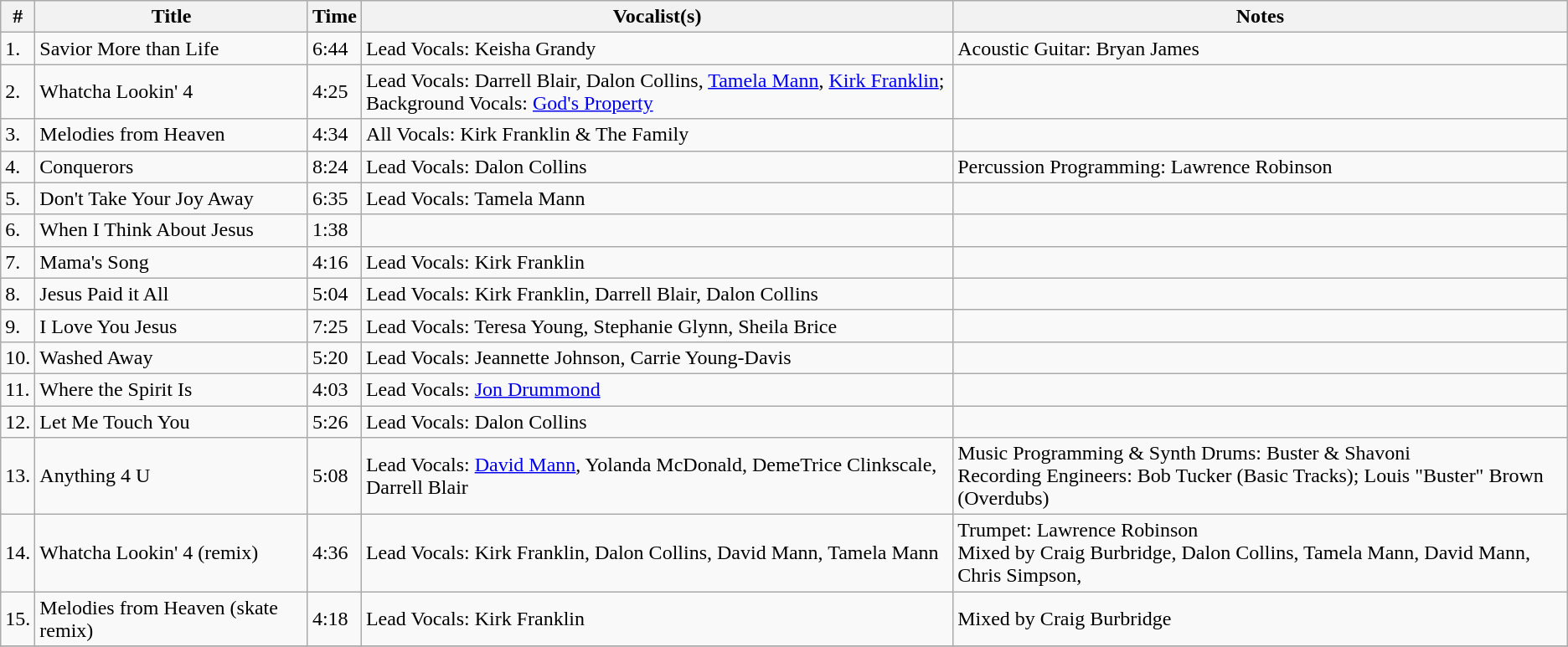<table class="wikitable">
<tr>
<th>#</th>
<th>Title</th>
<th>Time</th>
<th>Vocalist(s)</th>
<th>Notes</th>
</tr>
<tr>
<td>1.</td>
<td>Savior More than Life</td>
<td>6:44</td>
<td>Lead Vocals: Keisha Grandy</td>
<td>Acoustic Guitar: Bryan James</td>
</tr>
<tr>
<td>2.</td>
<td>Whatcha Lookin' 4</td>
<td>4:25</td>
<td>Lead Vocals: Darrell Blair, Dalon Collins, <a href='#'>Tamela Mann</a>, <a href='#'>Kirk Franklin</a>;<br>Background Vocals: <a href='#'>God's Property</a></td>
<td></td>
</tr>
<tr>
<td>3.</td>
<td>Melodies from Heaven</td>
<td>4:34</td>
<td>All Vocals: Kirk Franklin & The Family</td>
<td></td>
</tr>
<tr>
<td>4.</td>
<td>Conquerors</td>
<td>8:24</td>
<td>Lead Vocals: Dalon Collins</td>
<td>Percussion Programming: Lawrence Robinson</td>
</tr>
<tr>
<td>5.</td>
<td>Don't Take Your Joy Away</td>
<td>6:35</td>
<td>Lead Vocals: Tamela Mann</td>
<td></td>
</tr>
<tr>
<td>6.</td>
<td>When I Think About Jesus</td>
<td>1:38</td>
<td></td>
<td></td>
</tr>
<tr>
<td>7.</td>
<td>Mama's Song</td>
<td>4:16</td>
<td>Lead Vocals: Kirk Franklin</td>
<td></td>
</tr>
<tr>
<td>8.</td>
<td>Jesus Paid it All</td>
<td>5:04</td>
<td>Lead Vocals: Kirk Franklin, Darrell Blair, Dalon Collins</td>
<td></td>
</tr>
<tr>
<td>9.</td>
<td>I Love You Jesus</td>
<td>7:25</td>
<td>Lead Vocals: Teresa Young, Stephanie Glynn, Sheila Brice</td>
<td></td>
</tr>
<tr>
<td>10.</td>
<td>Washed Away</td>
<td>5:20</td>
<td>Lead Vocals: Jeannette Johnson, Carrie Young-Davis</td>
<td></td>
</tr>
<tr>
<td>11.</td>
<td>Where the Spirit Is</td>
<td>4:03</td>
<td>Lead Vocals: <a href='#'>Jon Drummond</a></td>
<td></td>
</tr>
<tr>
<td>12.</td>
<td>Let Me Touch You</td>
<td>5:26</td>
<td>Lead Vocals: Dalon Collins</td>
<td></td>
</tr>
<tr>
<td>13.</td>
<td>Anything 4 U</td>
<td>5:08</td>
<td>Lead Vocals: <a href='#'>David Mann</a>, Yolanda McDonald, DemeTrice Clinkscale, Darrell Blair</td>
<td>Music Programming & Synth Drums: Buster & Shavoni<br>Recording Engineers: Bob Tucker (Basic Tracks); Louis "Buster" Brown (Overdubs)</td>
</tr>
<tr>
<td>14.</td>
<td>Whatcha Lookin' 4 (remix)</td>
<td>4:36</td>
<td>Lead Vocals: Kirk Franklin, Dalon Collins, David Mann, Tamela Mann</td>
<td>Trumpet: Lawrence Robinson <br>Mixed by Craig Burbridge, Dalon Collins, Tamela Mann, David Mann, Chris Simpson,</td>
</tr>
<tr>
<td>15.</td>
<td>Melodies from Heaven (skate remix)</td>
<td>4:18</td>
<td>Lead Vocals: Kirk Franklin</td>
<td>Mixed by Craig Burbridge</td>
</tr>
<tr>
</tr>
</table>
